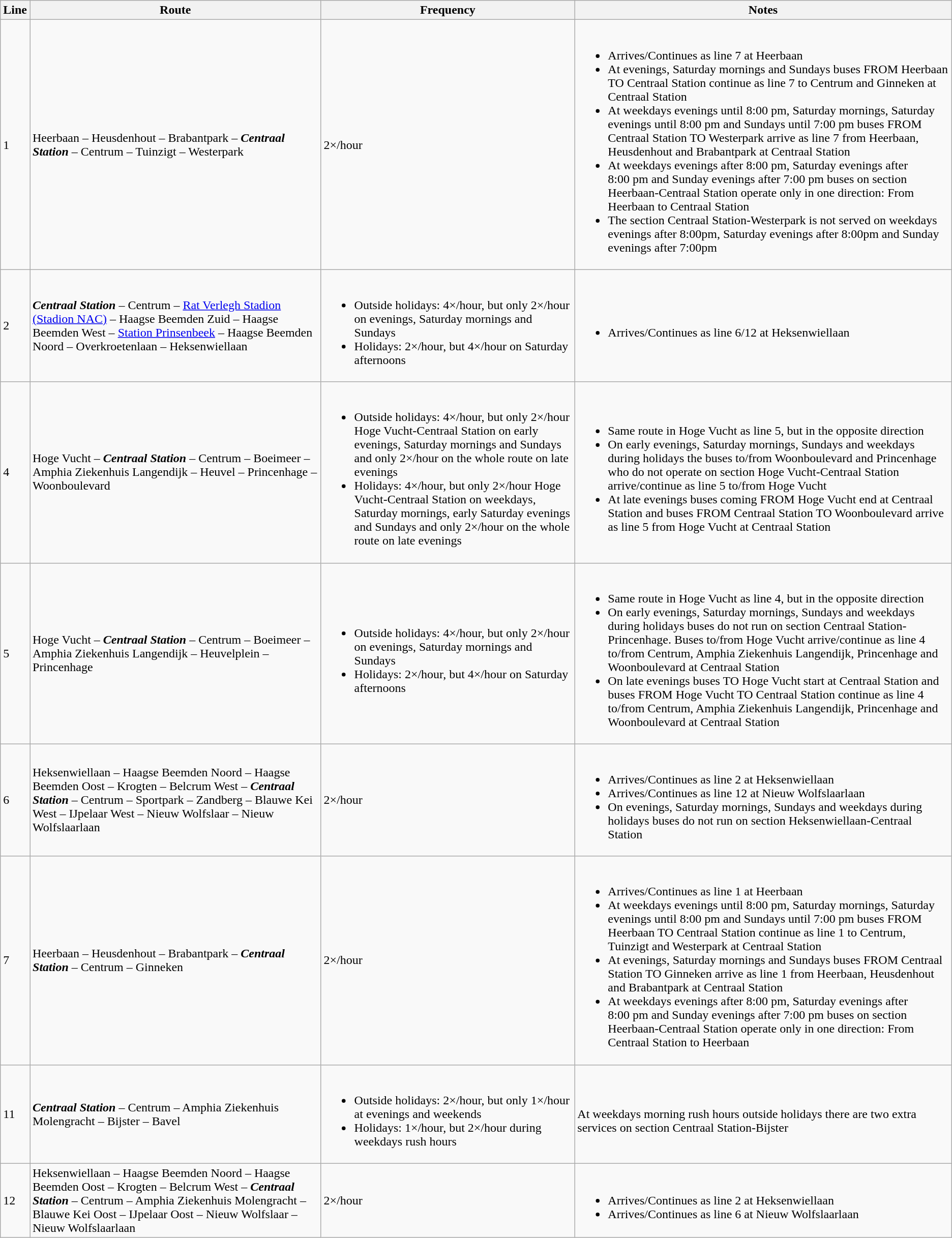<table class="wikitable vatop">
<tr>
<th>Line</th>
<th>Route</th>
<th>Frequency</th>
<th>Notes</th>
</tr>
<tr>
<td>1</td>
<td>Heerbaan – Heusdenhout – Brabantpark – <strong><em>Centraal Station</em></strong> – Centrum – Tuinzigt – Westerpark</td>
<td>2×/hour</td>
<td><br><ul><li>Arrives/Continues as line 7 at Heerbaan</li><li>At evenings, Saturday mornings and Sundays buses FROM Heerbaan TO Centraal Station continue as line 7 to Centrum and Ginneken at Centraal Station</li><li>At weekdays evenings until 8:00 pm, Saturday mornings, Saturday evenings until 8:00 pm and Sundays until 7:00 pm buses FROM Centraal Station TO Westerpark arrive as line 7 from Heerbaan, Heusdenhout and Brabantpark at Centraal Station</li><li>At weekdays evenings after 8:00 pm, Saturday evenings after 8:00 pm and Sunday evenings after 7:00 pm buses on section Heerbaan-Centraal Station operate only in one direction: From Heerbaan to Centraal Station</li><li>The section Centraal Station-Westerpark is not served on weekdays evenings after 8:00pm, Saturday evenings after 8:00pm and Sunday evenings after 7:00pm</li></ul></td>
</tr>
<tr>
<td>2</td>
<td><strong><em>Centraal Station</em></strong> – Centrum – <a href='#'>Rat Verlegh Stadion (Stadion NAC)</a> – Haagse Beemden Zuid – Haagse Beemden West – <a href='#'>Station Prinsenbeek</a> – Haagse Beemden Noord – Overkroetenlaan – Heksenwiellaan</td>
<td><br><ul><li>Outside holidays: 4×/hour, but only 2×/hour on evenings, Saturday mornings and Sundays</li><li>Holidays: 2×/hour, but 4×/hour on Saturday afternoons</li></ul></td>
<td><br><ul><li>Arrives/Continues as line 6/12 at Heksenwiellaan</li></ul></td>
</tr>
<tr>
<td>4</td>
<td>Hoge Vucht – <strong><em>Centraal Station</em></strong> – Centrum – Boeimeer – Amphia Ziekenhuis Langendijk – Heuvel – Princenhage – Woonboulevard</td>
<td><br><ul><li>Outside holidays: 4×/hour, but only 2×/hour Hoge Vucht-Centraal Station on early evenings, Saturday mornings and Sundays and only 2×/hour on the whole route on late evenings</li><li>Holidays: 4×/hour, but only 2×/hour Hoge Vucht-Centraal Station on weekdays, Saturday mornings, early Saturday evenings and Sundays and only 2×/hour on the whole route on late evenings</li></ul></td>
<td><br><ul><li>Same route in Hoge Vucht as line 5, but in the opposite direction</li><li>On early evenings, Saturday mornings, Sundays and weekdays during holidays the buses to/from Woonboulevard and Princenhage who do not operate on section Hoge Vucht-Centraal Station arrive/continue as line 5 to/from Hoge Vucht</li><li>At late evenings buses coming FROM Hoge Vucht end at Centraal Station and buses FROM Centraal Station TO Woonboulevard arrive as line 5 from Hoge Vucht at Centraal Station</li></ul></td>
</tr>
<tr>
<td>5</td>
<td>Hoge Vucht – <strong><em>Centraal Station</em></strong> – Centrum – Boeimeer – Amphia Ziekenhuis Langendijk – Heuvelplein – Princenhage</td>
<td><br><ul><li>Outside holidays: 4×/hour, but only 2×/hour on evenings, Saturday mornings and Sundays</li><li>Holidays: 2×/hour, but 4×/hour on Saturday afternoons</li></ul></td>
<td><br><ul><li>Same route in Hoge Vucht as line 4, but in the opposite direction</li><li>On early evenings, Saturday mornings, Sundays and weekdays during holidays buses do not run on section Centraal Station-Princenhage. Buses to/from Hoge Vucht arrive/continue as line 4 to/from Centrum, Amphia Ziekenhuis Langendijk, Princenhage and Woonboulevard at Centraal Station</li><li>On late evenings buses TO Hoge Vucht start at Centraal Station and buses FROM Hoge Vucht TO Centraal Station continue as line 4 to/from Centrum, Amphia Ziekenhuis Langendijk, Princenhage and Woonboulevard at Centraal Station</li></ul></td>
</tr>
<tr>
<td>6</td>
<td>Heksenwiellaan – Haagse Beemden Noord – Haagse Beemden Oost – Krogten – Belcrum West – <strong><em>Centraal Station</em></strong> – Centrum – Sportpark – Zandberg – Blauwe Kei West – IJpelaar West – Nieuw Wolfslaar – Nieuw Wolfslaarlaan</td>
<td>2×/hour</td>
<td><br><ul><li>Arrives/Continues as line 2 at Heksenwiellaan</li><li>Arrives/Continues as line 12 at Nieuw Wolfslaarlaan</li><li>On evenings, Saturday mornings, Sundays and weekdays during holidays buses do not run on section Heksenwiellaan-Centraal Station</li></ul></td>
</tr>
<tr>
<td>7</td>
<td>Heerbaan – Heusdenhout – Brabantpark – <strong><em>Centraal Station</em></strong> – Centrum – Ginneken</td>
<td>2×/hour</td>
<td><br><ul><li>Arrives/Continues as line 1 at Heerbaan</li><li>At weekdays evenings until 8:00 pm, Saturday mornings, Saturday evenings until 8:00 pm and Sundays until 7:00 pm buses FROM Heerbaan TO Centraal Station continue as line 1 to Centrum, Tuinzigt and Westerpark at Centraal Station</li><li>At evenings, Saturday mornings and Sundays buses FROM Centraal Station TO Ginneken arrive as line 1 from Heerbaan, Heusdenhout and Brabantpark at Centraal Station</li><li>At weekdays evenings after 8:00 pm, Saturday evenings after 8:00 pm and Sunday evenings after 7:00 pm buses on section Heerbaan-Centraal Station operate only in one direction: From Centraal Station to Heerbaan</li></ul></td>
</tr>
<tr>
<td>11</td>
<td><strong><em>Centraal Station</em></strong> – Centrum – Amphia Ziekenhuis Molengracht – Bijster – Bavel</td>
<td><br><ul><li>Outside holidays: 2×/hour, but only 1×/hour at evenings and weekends</li><li>Holidays: 1×/hour, but 2×/hour during weekdays rush hours</li></ul></td>
<td><br>At weekdays morning rush hours outside holidays there are two extra services on section Centraal Station-Bijster</td>
</tr>
<tr>
<td>12</td>
<td>Heksenwiellaan – Haagse Beemden Noord – Haagse Beemden Oost – Krogten – Belcrum West – <strong><em>Centraal Station</em></strong> – Centrum – Amphia Ziekenhuis Molengracht – Blauwe Kei Oost – IJpelaar Oost – Nieuw Wolfslaar – Nieuw Wolfslaarlaan</td>
<td>2×/hour</td>
<td><br><ul><li>Arrives/Continues as line 2 at Heksenwiellaan</li><li>Arrives/Continues as line 6 at Nieuw Wolfslaarlaan</li></ul></td>
</tr>
</table>
